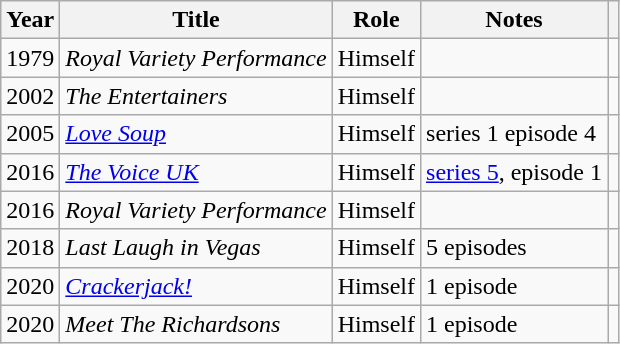<table class="wikitable">
<tr>
<th>Year</th>
<th>Title</th>
<th>Role</th>
<th>Notes</th>
<th></th>
</tr>
<tr>
<td>1979</td>
<td><em>Royal Variety Performance</em></td>
<td>Himself</td>
<td></td>
<td></td>
</tr>
<tr>
<td>2002</td>
<td><em>The Entertainers</em></td>
<td>Himself</td>
<td></td>
<td></td>
</tr>
<tr>
<td>2005</td>
<td><em><a href='#'>Love Soup</a></em></td>
<td>Himself</td>
<td>series 1 episode 4</td>
<td></td>
</tr>
<tr>
<td>2016</td>
<td><em><a href='#'>The Voice UK</a></em></td>
<td>Himself</td>
<td><a href='#'>series 5</a>, episode 1</td>
<td></td>
</tr>
<tr>
<td>2016</td>
<td><em>Royal Variety Performance</em></td>
<td>Himself</td>
<td></td>
<td></td>
</tr>
<tr>
<td>2018</td>
<td><em>Last Laugh in Vegas</em></td>
<td>Himself</td>
<td>5 episodes</td>
<td></td>
</tr>
<tr>
<td>2020</td>
<td><em><a href='#'>Crackerjack!</a></em></td>
<td>Himself</td>
<td>1 episode</td>
<td></td>
</tr>
<tr>
<td>2020</td>
<td><em>Meet The Richardsons</em></td>
<td>Himself</td>
<td>1 episode</td>
<td></td>
</tr>
</table>
